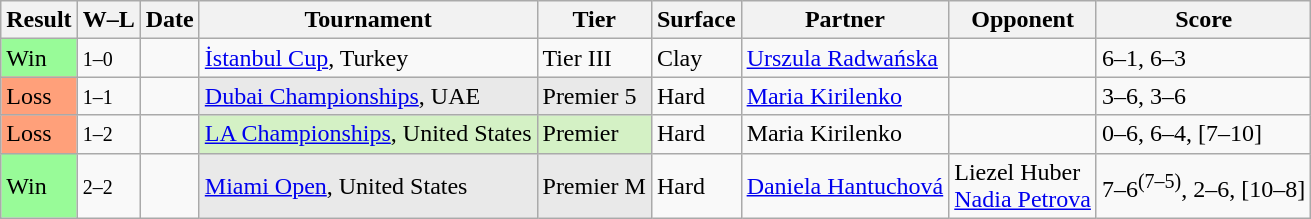<table class="sortable wikitable">
<tr>
<th>Result</th>
<th class="unsortable">W–L</th>
<th>Date</th>
<th>Tournament</th>
<th>Tier</th>
<th>Surface</th>
<th>Partner</th>
<th>Opponent</th>
<th class="unsortable">Score</th>
</tr>
<tr>
<td bgcolor=98FB98>Win</td>
<td><small>1–0</small></td>
<td><a href='#'></a></td>
<td><a href='#'>İstanbul Cup</a>, Turkey</td>
<td>Tier III</td>
<td>Clay</td>
<td> <a href='#'>Urszula Radwańska</a></td>
<td></td>
<td>6–1, 6–3</td>
</tr>
<tr>
<td bgcolor=FFA07A>Loss</td>
<td><small>1–1</small></td>
<td><a href='#'></a></td>
<td style="background:#e9e9e9;"><a href='#'>Dubai Championships</a>, UAE</td>
<td style="background:#e9e9e9;">Premier 5</td>
<td>Hard</td>
<td> <a href='#'>Maria Kirilenko</a></td>
<td></td>
<td>3–6, 3–6</td>
</tr>
<tr>
<td bgcolor=FFA07A>Loss</td>
<td><small>1–2</small></td>
<td><a href='#'></a></td>
<td style="background:#d4f1c5;"><a href='#'>LA Championships</a>, United States</td>
<td style="background:#d4f1c5;">Premier</td>
<td>Hard</td>
<td> Maria Kirilenko</td>
<td></td>
<td>0–6, 6–4, [7–10]</td>
</tr>
<tr>
<td bgcolor=98FB98>Win</td>
<td><small>2–2</small></td>
<td><a href='#'></a></td>
<td style="background:#e9e9e9;"><a href='#'>Miami Open</a>, United States</td>
<td style="background:#e9e9e9;">Premier M</td>
<td>Hard</td>
<td> <a href='#'>Daniela Hantuchová</a></td>
<td> Liezel Huber<br> <a href='#'>Nadia Petrova</a></td>
<td>7–6<sup>(7–5)</sup>, 2–6, [10–8]</td>
</tr>
</table>
